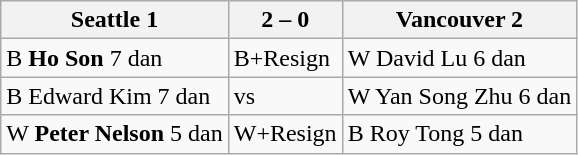<table class="wikitable">
<tr>
<th>Seattle 1</th>
<th>2 – 0</th>
<th>Vancouver 2</th>
</tr>
<tr>
<td>B <strong>Ho Son</strong> 7 dan</td>
<td>B+Resign</td>
<td>W David Lu 6 dan</td>
</tr>
<tr>
<td>B Edward Kim 7 dan</td>
<td>vs</td>
<td>W Yan Song Zhu 6 dan</td>
</tr>
<tr>
<td>W <strong>Peter Nelson</strong> 5 dan</td>
<td>W+Resign</td>
<td>B Roy Tong 5 dan</td>
</tr>
</table>
